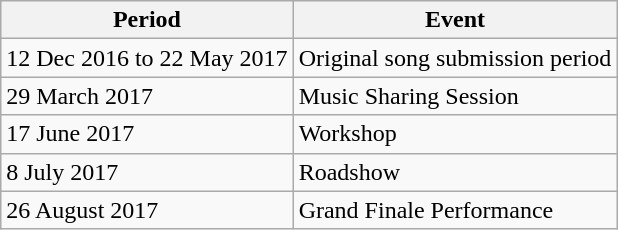<table class="wikitable sortable">
<tr>
<th>Period</th>
<th>Event</th>
</tr>
<tr>
<td>12 Dec 2016 to 22 May 2017</td>
<td>Original song submission period</td>
</tr>
<tr>
<td>29 March 2017</td>
<td>Music Sharing Session</td>
</tr>
<tr>
<td>17 June 2017</td>
<td>Workshop</td>
</tr>
<tr>
<td>8 July 2017</td>
<td>Roadshow</td>
</tr>
<tr>
<td>26 August 2017</td>
<td>Grand Finale Performance</td>
</tr>
</table>
